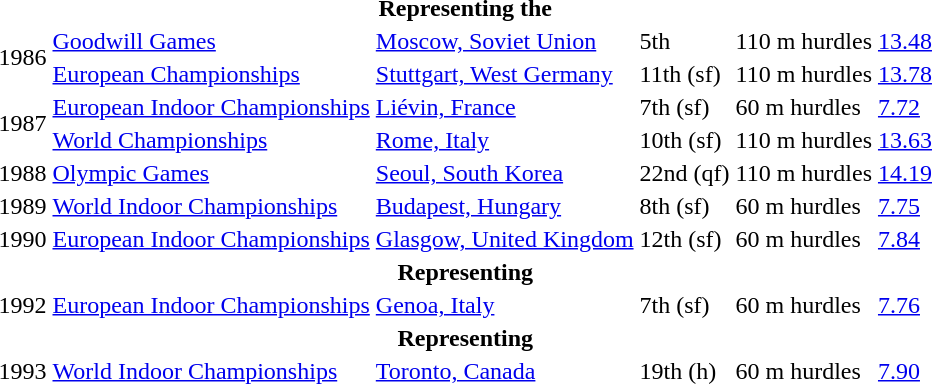<table>
<tr>
<th colspan="6">Representing the </th>
</tr>
<tr>
<td rowspan=2>1986</td>
<td><a href='#'>Goodwill Games</a></td>
<td><a href='#'>Moscow, Soviet Union</a></td>
<td>5th</td>
<td>110 m hurdles</td>
<td><a href='#'>13.48</a></td>
</tr>
<tr>
<td><a href='#'>European Championships</a></td>
<td><a href='#'>Stuttgart, West Germany</a></td>
<td>11th (sf)</td>
<td>110 m hurdles</td>
<td><a href='#'>13.78</a></td>
</tr>
<tr>
<td rowspan=2>1987</td>
<td><a href='#'>European Indoor Championships</a></td>
<td><a href='#'>Liévin, France</a></td>
<td>7th (sf)</td>
<td>60 m hurdles</td>
<td><a href='#'>7.72</a></td>
</tr>
<tr>
<td><a href='#'>World Championships</a></td>
<td><a href='#'>Rome, Italy</a></td>
<td>10th (sf)</td>
<td>110 m hurdles</td>
<td><a href='#'>13.63</a></td>
</tr>
<tr>
<td>1988</td>
<td><a href='#'>Olympic Games</a></td>
<td><a href='#'>Seoul, South Korea</a></td>
<td>22nd (qf)</td>
<td>110 m hurdles</td>
<td><a href='#'>14.19</a></td>
</tr>
<tr>
<td>1989</td>
<td><a href='#'>World Indoor Championships</a></td>
<td><a href='#'>Budapest, Hungary</a></td>
<td>8th (sf)</td>
<td>60 m hurdles</td>
<td><a href='#'>7.75</a></td>
</tr>
<tr>
<td>1990</td>
<td><a href='#'>European Indoor Championships</a></td>
<td><a href='#'>Glasgow, United Kingdom</a></td>
<td>12th (sf)</td>
<td>60 m hurdles</td>
<td><a href='#'>7.84</a></td>
</tr>
<tr>
<th colspan="6">Representing </th>
</tr>
<tr>
<td>1992</td>
<td><a href='#'>European Indoor Championships</a></td>
<td><a href='#'>Genoa, Italy</a></td>
<td>7th (sf)</td>
<td>60 m hurdles</td>
<td><a href='#'>7.76</a></td>
</tr>
<tr>
<th colspan="6">Representing </th>
</tr>
<tr>
<td>1993</td>
<td><a href='#'>World Indoor Championships</a></td>
<td><a href='#'>Toronto, Canada</a></td>
<td>19th (h)</td>
<td>60 m hurdles</td>
<td><a href='#'>7.90</a></td>
</tr>
</table>
